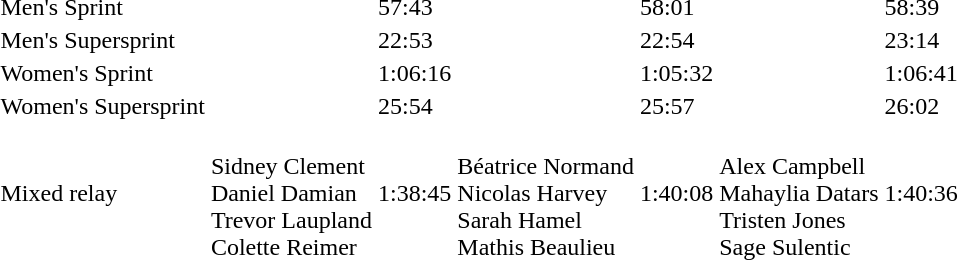<table>
<tr>
<td>Men's Sprint</td>
<td></td>
<td>57:43</td>
<td></td>
<td>58:01</td>
<td></td>
<td>58:39</td>
</tr>
<tr>
<td>Men's Supersprint</td>
<td></td>
<td>22:53</td>
<td></td>
<td>22:54</td>
<td></td>
<td>23:14</td>
</tr>
<tr>
<td>Women's Sprint</td>
<td></td>
<td>1:06:16</td>
<td></td>
<td>1:05:32</td>
<td></td>
<td>1:06:41</td>
</tr>
<tr>
<td>Women's Supersprint</td>
<td></td>
<td>25:54</td>
<td></td>
<td>25:57</td>
<td></td>
<td>26:02</td>
</tr>
<tr>
<td>Mixed relay</td>
<td><br>Sidney Clement<br>Daniel Damian<br>Trevor Laupland<br>Colette Reimer</td>
<td>1:38:45</td>
<td><br>Béatrice Normand<br>Nicolas Harvey<br>Sarah Hamel<br>Mathis Beaulieu</td>
<td>1:40:08</td>
<td><br>Alex Campbell<br>Mahaylia Datars<br>Tristen Jones<br>Sage Sulentic</td>
<td>1:40:36</td>
</tr>
</table>
